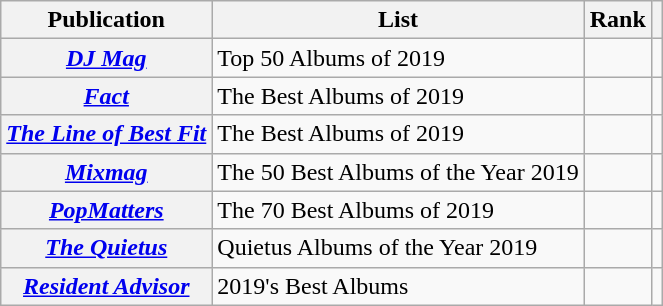<table class="wikitable sortable plainrowheaders">
<tr>
<th scope="col">Publication</th>
<th scope="col">List</th>
<th scope="col">Rank</th>
<th scope="col" class="unsortable"></th>
</tr>
<tr>
<th scope="row"><em><a href='#'>DJ Mag</a></em></th>
<td>Top 50 Albums of 2019</td>
<td></td>
<td></td>
</tr>
<tr>
<th scope="row"><em><a href='#'>Fact</a></em></th>
<td>The Best Albums of 2019</td>
<td></td>
<td></td>
</tr>
<tr>
<th scope="row"><em><a href='#'>The Line of Best Fit</a></em></th>
<td>The Best Albums of 2019</td>
<td></td>
<td></td>
</tr>
<tr>
<th scope="row"><em><a href='#'>Mixmag</a></em></th>
<td>The 50 Best Albums of the Year 2019</td>
<td></td>
<td></td>
</tr>
<tr>
<th scope="row"><em><a href='#'>PopMatters</a></em></th>
<td>The 70 Best Albums of 2019</td>
<td></td>
<td></td>
</tr>
<tr>
<th scope="row"><em><a href='#'>The Quietus</a></em></th>
<td>Quietus Albums of the Year 2019</td>
<td></td>
<td></td>
</tr>
<tr>
<th scope="row"><em><a href='#'>Resident Advisor</a></em></th>
<td>2019's Best Albums</td>
<td></td>
<td></td>
</tr>
</table>
